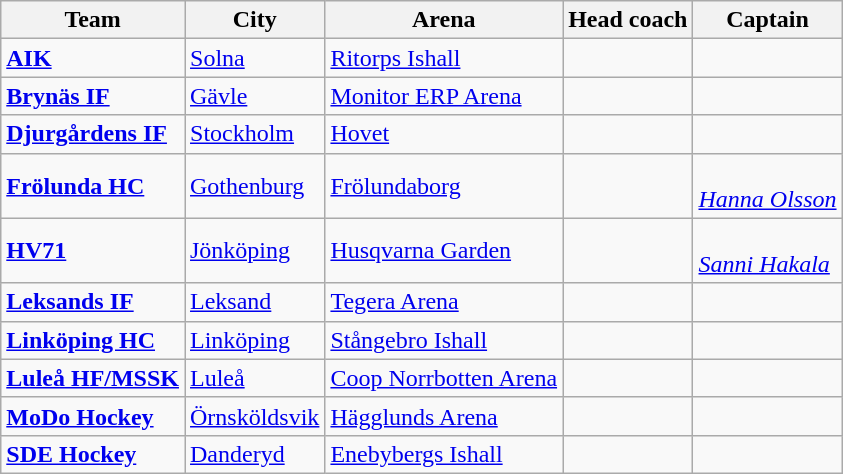<table class="wikitable sortable">
<tr>
<th>Team</th>
<th>City</th>
<th>Arena</th>
<th>Head coach</th>
<th>Captain</th>
</tr>
<tr>
<td><strong><a href='#'>AIK</a></strong></td>
<td> <a href='#'>Solna</a></td>
<td><a href='#'>Ritorps Ishall</a></td>
<td></td>
<td></td>
</tr>
<tr>
<td><strong><a href='#'>Brynäs IF</a></strong></td>
<td> <a href='#'>Gävle</a></td>
<td><a href='#'>Monitor ERP Arena</a></td>
<td></td>
<td></td>
</tr>
<tr>
<td><strong><a href='#'>Djurgårdens IF</a></strong></td>
<td> <a href='#'>Stockholm</a></td>
<td><a href='#'>Hovet</a></td>
<td></td>
<td></td>
</tr>
<tr>
<td><strong><a href='#'>Frölunda HC</a></strong></td>
<td> <a href='#'>Gothenburg</a></td>
<td><a href='#'>Frölundaborg</a></td>
<td></td>
<td><br><em><a href='#'>Hanna Olsson</a></em></td>
</tr>
<tr>
<td><strong><a href='#'>HV71</a></strong></td>
<td> <a href='#'>Jönköping</a></td>
<td><a href='#'>Husqvarna Garden</a></td>
<td></td>
<td><br><em><a href='#'>Sanni Hakala</a></em></td>
</tr>
<tr>
<td><strong><a href='#'>Leksands IF</a></strong></td>
<td> <a href='#'>Leksand</a></td>
<td><a href='#'>Tegera Arena</a></td>
<td></td>
<td></td>
</tr>
<tr>
<td><strong><a href='#'>Linköping HC</a></strong></td>
<td> <a href='#'>Linköping</a></td>
<td><a href='#'>Stångebro Ishall</a></td>
<td></td>
<td></td>
</tr>
<tr>
<td><strong><a href='#'>Luleå HF/MSSK</a></strong></td>
<td> <a href='#'>Luleå</a></td>
<td><a href='#'>Coop Norrbotten Arena</a></td>
<td></td>
<td></td>
</tr>
<tr>
<td><strong><a href='#'>MoDo Hockey</a></strong></td>
<td> <a href='#'>Örnsköldsvik</a></td>
<td><a href='#'>Hägglunds Arena</a></td>
<td></td>
<td></td>
</tr>
<tr>
<td><strong><a href='#'>SDE Hockey</a></strong></td>
<td> <a href='#'>Danderyd</a></td>
<td><a href='#'>Enebybergs Ishall</a></td>
<td></td>
<td></td>
</tr>
</table>
